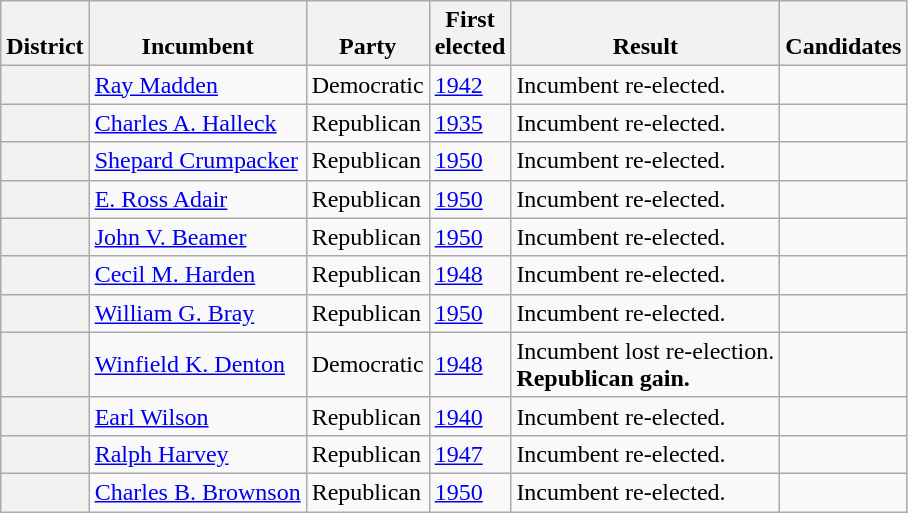<table class=wikitable>
<tr valign=bottom>
<th>District</th>
<th>Incumbent</th>
<th>Party</th>
<th>First<br>elected</th>
<th>Result</th>
<th>Candidates</th>
</tr>
<tr>
<th></th>
<td><a href='#'>Ray Madden</a></td>
<td>Democratic</td>
<td><a href='#'>1942</a></td>
<td>Incumbent re-elected.</td>
<td nowrap></td>
</tr>
<tr>
<th></th>
<td><a href='#'>Charles A. Halleck</a></td>
<td>Republican</td>
<td><a href='#'>1935</a></td>
<td>Incumbent re-elected.</td>
<td nowrap></td>
</tr>
<tr>
<th></th>
<td><a href='#'>Shepard Crumpacker</a></td>
<td>Republican</td>
<td><a href='#'>1950</a></td>
<td>Incumbent re-elected.</td>
<td nowrap></td>
</tr>
<tr>
<th></th>
<td><a href='#'>E. Ross Adair</a></td>
<td>Republican</td>
<td><a href='#'>1950</a></td>
<td>Incumbent re-elected.</td>
<td nowrap></td>
</tr>
<tr>
<th></th>
<td><a href='#'>John V. Beamer</a></td>
<td>Republican</td>
<td><a href='#'>1950</a></td>
<td>Incumbent re-elected.</td>
<td nowrap></td>
</tr>
<tr>
<th></th>
<td><a href='#'>Cecil M. Harden</a></td>
<td>Republican</td>
<td><a href='#'>1948</a></td>
<td>Incumbent re-elected.</td>
<td nowrap></td>
</tr>
<tr>
<th></th>
<td><a href='#'>William G. Bray</a></td>
<td>Republican</td>
<td><a href='#'>1950</a></td>
<td>Incumbent re-elected.</td>
<td nowrap></td>
</tr>
<tr>
<th></th>
<td><a href='#'>Winfield K. Denton</a></td>
<td>Democratic</td>
<td><a href='#'>1948</a></td>
<td>Incumbent lost re-election.<br><strong>Republican gain.</strong></td>
<td nowrap></td>
</tr>
<tr>
<th></th>
<td><a href='#'>Earl Wilson</a></td>
<td>Republican</td>
<td><a href='#'>1940</a></td>
<td>Incumbent re-elected.</td>
<td nowrap></td>
</tr>
<tr>
<th></th>
<td><a href='#'>Ralph Harvey</a></td>
<td>Republican</td>
<td><a href='#'>1947</a></td>
<td>Incumbent re-elected.</td>
<td nowrap></td>
</tr>
<tr>
<th></th>
<td><a href='#'>Charles B. Brownson</a></td>
<td>Republican</td>
<td><a href='#'>1950</a></td>
<td>Incumbent re-elected.</td>
<td nowrap></td>
</tr>
</table>
